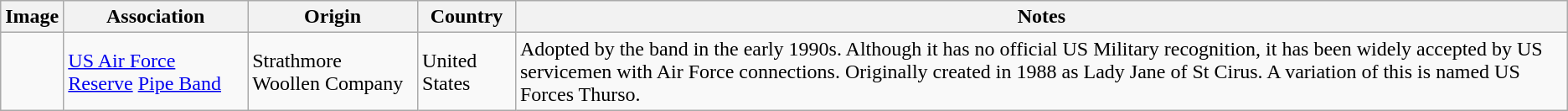<table class="wikitable sortable">
<tr>
<th>Image</th>
<th>Association</th>
<th>Origin</th>
<th>Country</th>
<th>Notes</th>
</tr>
<tr>
<td></td>
<td><a href='#'>US Air Force Reserve</a> <a href='#'>Pipe Band</a></td>
<td>Strathmore Woollen Company</td>
<td>United States</td>
<td>Adopted by the band in the early 1990s. Although it has no official US Military recognition, it has been widely accepted by US servicemen with Air Force connections. Originally created in 1988 as Lady Jane of St Cirus. A variation of this is named US Forces Thurso.</td>
</tr>
</table>
